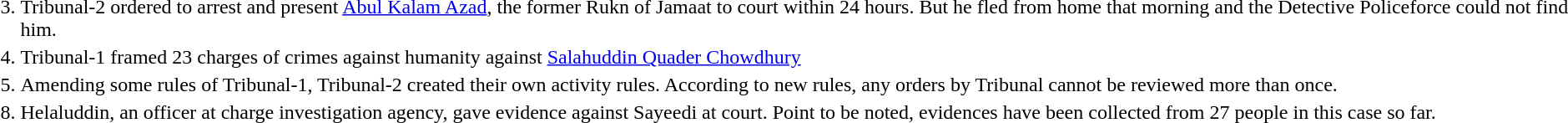<table>
<tr valign=top>
<td>3.</td>
<td>Tribunal-2 ordered to arrest and present <a href='#'>Abul Kalam Azad</a>, the former Rukn of Jamaat to court within 24 hours. But he fled from home that morning and the Detective Policeforce could not find him.</td>
</tr>
<tr valign=top>
<td>4.</td>
<td>Tribunal-1 framed 23 charges of crimes against humanity against <a href='#'>Salahuddin Quader Chowdhury</a></td>
</tr>
<tr valign=top>
<td>5.</td>
<td>Amending some rules of Tribunal-1, Tribunal-2 created their own activity rules. According to new rules, any orders by Tribunal cannot be reviewed more than once.</td>
</tr>
<tr valign=top>
<td>8.</td>
<td>Helaluddin, an officer at charge investigation agency, gave evidence against Sayeedi at court. Point to be noted, evidences have been collected from 27 people in this case so far.</td>
</tr>
</table>
